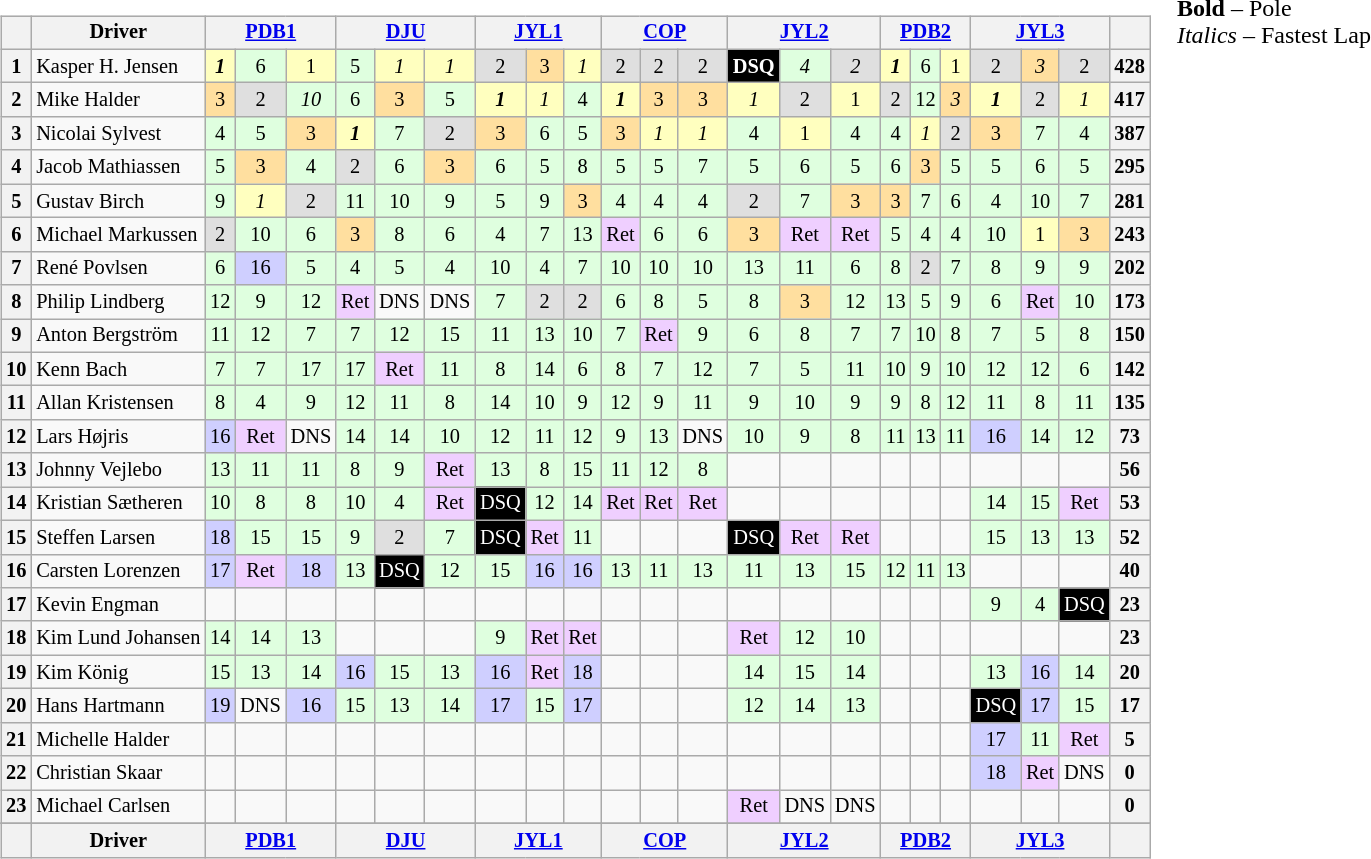<table>
<tr>
<td valign="top"><br><table align=left| class="wikitable" style="font-size: 85%; text-align: center;">
<tr valign="top">
<th valign="middle"></th>
<th valign="middle">Driver</th>
<th colspan=3><a href='#'>PDB1</a></th>
<th colspan=3><a href='#'>DJU</a></th>
<th colspan=3><a href='#'>JYL1</a></th>
<th colspan=3><a href='#'>COP</a></th>
<th colspan=3><a href='#'>JYL2</a></th>
<th colspan=3><a href='#'>PDB2</a></th>
<th colspan=3><a href='#'>JYL3</a></th>
<th valign="middle"></th>
</tr>
<tr>
<th>1</th>
<td align="left"> Kasper H. Jensen</td>
<td style="background:#ffffbf;"><strong><em>1</em></strong></td>
<td style="background:#dfffdf;">6</td>
<td style="background:#ffffbf;">1</td>
<td style="background:#dfffdf;">5</td>
<td style="background:#ffffbf;"><em>1</em></td>
<td style="background:#ffffbf;"><em>1</em></td>
<td style="background:#dfdfdf;">2</td>
<td style="background:#ffdf9f;">3</td>
<td style="background:#ffffbf;"><em>1</em></td>
<td style="background:#dfdfdf;">2</td>
<td style="background:#dfdfdf;">2</td>
<td style="background:#dfdfdf;">2</td>
<td style="background:#000000; color:#ffffff;"><strong>DSQ</strong></td>
<td style="background:#dfffdf;"><em>4</em></td>
<td style="background:#dfdfdf;"><em>2</em></td>
<td style="background:#ffffbf;"><strong><em>1</em></strong></td>
<td style="background:#dfffdf;">6</td>
<td style="background:#ffffbf;">1</td>
<td style="background:#dfdfdf;">2</td>
<td style="background:#ffdf9f;"><em>3</em></td>
<td style="background:#dfdfdf;">2</td>
<th>428</th>
</tr>
<tr>
<th>2</th>
<td align="left"> Mike Halder</td>
<td style="background:#ffdf9f;">3</td>
<td style="background:#dfdfdf;">2</td>
<td style="background:#dfffdf;"><em>10</em></td>
<td style="background:#dfffdf;">6</td>
<td style="background:#ffdf9f;">3</td>
<td style="background:#dfffdf;">5</td>
<td style="background:#ffffbf;"><strong><em>1</em></strong></td>
<td style="background:#ffffbf;"><em>1</em></td>
<td style="background:#dfffdf;">4</td>
<td style="background:#ffffbf;"><strong><em>1</em></strong></td>
<td style="background:#ffdf9f;">3</td>
<td style="background:#ffdf9f;">3</td>
<td style="background:#ffffbf;"><em>1</em></td>
<td style="background:#dfdfdf;">2</td>
<td style="background:#ffffbf;">1</td>
<td style="background:#dfdfdf;">2</td>
<td style="background:#dfffdf;">12</td>
<td style="background:#ffdf9f;"><em>3</em></td>
<td style="background:#ffffbf;"><strong><em>1</em></strong></td>
<td style="background:#dfdfdf;">2</td>
<td style="background:#ffffbf;"><em>1</em></td>
<th>417</th>
</tr>
<tr>
<th>3</th>
<td align="left"> Nicolai Sylvest</td>
<td style="background:#dfffdf;">4</td>
<td style="background:#dfffdf;">5</td>
<td style="background:#ffdf9f;">3</td>
<td style="background:#ffffbf;"><strong><em>1</em></strong></td>
<td style="background:#dfffdf;">7</td>
<td style="background:#dfdfdf;">2</td>
<td style="background:#ffdf9f;">3</td>
<td style="background:#dfffdf;">6</td>
<td style="background:#dfffdf;">5</td>
<td style="background:#ffdf9f;">3</td>
<td style="background:#ffffbf;"><em>1</em></td>
<td style="background:#ffffbf;"><em>1</em></td>
<td style="background:#dfffdf;">4</td>
<td style="background:#ffffbf;">1</td>
<td style="background:#dfffdf;">4</td>
<td style="background:#dfffdf;">4</td>
<td style="background:#ffffbf;"><em>1</em></td>
<td style="background:#dfdfdf;">2</td>
<td style="background:#ffdf9f;">3</td>
<td style="background:#dfffdf;">7</td>
<td style="background:#dfffdf;">4</td>
<th>387</th>
</tr>
<tr>
<th>4</th>
<td align="left"> Jacob Mathiassen</td>
<td style="background:#dfffdf;">5</td>
<td style="background:#ffdf9f;">3</td>
<td style="background:#dfffdf;">4</td>
<td style="background:#dfdfdf;">2</td>
<td style="background:#dfffdf;">6</td>
<td style="background:#ffdf9f;">3</td>
<td style="background:#dfffdf;">6</td>
<td style="background:#dfffdf;">5</td>
<td style="background:#dfffdf;">8</td>
<td style="background:#dfffdf;">5</td>
<td style="background:#dfffdf;">5</td>
<td style="background:#dfffdf;">7</td>
<td style="background:#dfffdf;">5</td>
<td style="background:#dfffdf;">6</td>
<td style="background:#dfffdf;">5</td>
<td style="background:#dfffdf;">6</td>
<td style="background:#ffdf9f;">3</td>
<td style="background:#dfffdf;">5</td>
<td style="background:#dfffdf;">5</td>
<td style="background:#dfffdf;">6</td>
<td style="background:#dfffdf;">5</td>
<th>295</th>
</tr>
<tr>
<th>5</th>
<td align="left"> Gustav Birch</td>
<td style="background:#dfffdf;">9</td>
<td style="background:#ffffbf;"><em>1</em></td>
<td style="background:#dfdfdf;">2</td>
<td style="background:#dfffdf;">11</td>
<td style="background:#dfffdf;">10</td>
<td style="background:#dfffdf;">9</td>
<td style="background:#dfffdf;">5</td>
<td style="background:#dfffdf;">9</td>
<td style="background:#ffdf9f;">3</td>
<td style="background:#dfffdf;">4</td>
<td style="background:#dfffdf;">4</td>
<td style="background:#dfffdf;">4</td>
<td style="background:#dfdfdf;">2</td>
<td style="background:#dfffdf;">7</td>
<td style="background:#ffdf9f;">3</td>
<td style="background:#ffdf9f;">3</td>
<td style="background:#dfffdf;">7</td>
<td style="background:#dfffdf;">6</td>
<td style="background:#dfffdf;">4</td>
<td style="background:#dfffdf;">10</td>
<td style="background:#dfffdf;">7</td>
<th>281</th>
</tr>
<tr>
<th>6</th>
<td align="left"> Michael Markussen</td>
<td style="background:#dfdfdf;">2</td>
<td style="background:#dfffdf;">10</td>
<td style="background:#dfffdf;">6</td>
<td style="background:#ffdf9f;">3</td>
<td style="background:#dfffdf;">8</td>
<td style="background:#dfffdf;">6</td>
<td style="background:#dfffdf;">4</td>
<td style="background:#dfffdf;">7</td>
<td style="background:#dfffdf;">13</td>
<td style="background:#efcfff;">Ret</td>
<td style="background:#dfffdf;">6</td>
<td style="background:#dfffdf;">6</td>
<td style="background:#ffdf9f;">3</td>
<td style="background:#efcfff;">Ret</td>
<td style="background:#efcfff;">Ret</td>
<td style="background:#dfffdf;">5</td>
<td style="background:#dfffdf;">4</td>
<td style="background:#dfffdf;">4</td>
<td style="background:#dfffdf;">10</td>
<td style="background:#ffffbf;">1</td>
<td style="background:#ffdf9f;">3</td>
<th>243</th>
</tr>
<tr>
<th>7</th>
<td align="left"> René Povlsen</td>
<td style="background:#dfffdf;">6</td>
<td style="background:#CFCFFF">16</td>
<td style="background:#dfffdf;">5</td>
<td style="background:#dfffdf;">4</td>
<td style="background:#dfffdf;">5</td>
<td style="background:#dfffdf;">4</td>
<td style="background:#dfffdf;">10</td>
<td style="background:#dfffdf;">4</td>
<td style="background:#dfffdf;">7</td>
<td style="background:#dfffdf;">10</td>
<td style="background:#dfffdf;">10</td>
<td style="background:#dfffdf;">10</td>
<td style="background:#dfffdf;">13</td>
<td style="background:#dfffdf;">11</td>
<td style="background:#dfffdf;">6</td>
<td style="background:#dfffdf;">8</td>
<td style="background:#dfdfdf;">2</td>
<td style="background:#dfffdf;">7</td>
<td style="background:#dfffdf;">8</td>
<td style="background:#dfffdf;">9</td>
<td style="background:#dfffdf;">9</td>
<th>202</th>
</tr>
<tr>
<th>8</th>
<td align="left"> Philip Lindberg</td>
<td style="background:#dfffdf;">12</td>
<td style="background:#dfffdf;">9</td>
<td style="background:#dfffdf;">12</td>
<td style="background:#efcfff;">Ret</td>
<td>DNS</td>
<td>DNS</td>
<td style="background:#dfffdf;">7</td>
<td style="background:#dfdfdf;">2</td>
<td style="background:#dfdfdf;">2</td>
<td style="background:#dfffdf;">6</td>
<td style="background:#dfffdf;">8</td>
<td style="background:#dfffdf;">5</td>
<td style="background:#dfffdf;">8</td>
<td style="background:#ffdf9f;">3</td>
<td style="background:#dfffdf;">12</td>
<td style="background:#dfffdf;">13</td>
<td style="background:#dfffdf;">5</td>
<td style="background:#dfffdf;">9</td>
<td style="background:#dfffdf;">6</td>
<td style="background:#efcfff;">Ret</td>
<td style="background:#dfffdf;">10</td>
<th>173</th>
</tr>
<tr>
<th>9</th>
<td align="left"> Anton Bergström</td>
<td style="background:#dfffdf;">11</td>
<td style="background:#dfffdf;">12</td>
<td style="background:#dfffdf;">7</td>
<td style="background:#dfffdf;">7</td>
<td style="background:#dfffdf;">12</td>
<td style="background:#dfffdf;">15</td>
<td style="background:#dfffdf;">11</td>
<td style="background:#dfffdf;">13</td>
<td style="background:#dfffdf;">10</td>
<td style="background:#dfffdf;">7</td>
<td style="background:#efcfff;">Ret</td>
<td style="background:#dfffdf;">9</td>
<td style="background:#dfffdf;">6</td>
<td style="background:#dfffdf;">8</td>
<td style="background:#dfffdf;">7</td>
<td style="background:#dfffdf;">7</td>
<td style="background:#dfffdf;">10</td>
<td style="background:#dfffdf;">8</td>
<td style="background:#dfffdf;">7</td>
<td style="background:#dfffdf;">5</td>
<td style="background:#dfffdf;">8</td>
<th>150</th>
</tr>
<tr>
<th>10</th>
<td align="left"> Kenn Bach</td>
<td style="background:#dfffdf;">7</td>
<td style="background:#dfffdf;">7</td>
<td style="background:#dfffdf;">17</td>
<td style="background:#dfffdf;">17</td>
<td style="background:#efcfff;">Ret</td>
<td style="background:#dfffdf;">11</td>
<td style="background:#dfffdf;">8</td>
<td style="background:#dfffdf;">14</td>
<td style="background:#dfffdf;">6</td>
<td style="background:#dfffdf;">8</td>
<td style="background:#dfffdf;">7</td>
<td style="background:#dfffdf;">12</td>
<td style="background:#dfffdf;">7</td>
<td style="background:#dfffdf;">5</td>
<td style="background:#dfffdf;">11</td>
<td style="background:#dfffdf;">10</td>
<td style="background:#dfffdf;">9</td>
<td style="background:#dfffdf;">10</td>
<td style="background:#dfffdf;">12</td>
<td style="background:#dfffdf;">12</td>
<td style="background:#dfffdf;">6</td>
<th>142</th>
</tr>
<tr>
<th>11</th>
<td align="left"> Allan Kristensen</td>
<td style="background:#dfffdf;">8</td>
<td style="background:#dfffdf;">4</td>
<td style="background:#dfffdf;">9</td>
<td style="background:#dfffdf;">12</td>
<td style="background:#dfffdf;">11</td>
<td style="background:#dfffdf;">8</td>
<td style="background:#dfffdf;">14</td>
<td style="background:#dfffdf;">10</td>
<td style="background:#dfffdf;">9</td>
<td style="background:#dfffdf;">12</td>
<td style="background:#dfffdf;">9</td>
<td style="background:#dfffdf;">11</td>
<td style="background:#dfffdf;">9</td>
<td style="background:#dfffdf;">10</td>
<td style="background:#dfffdf;">9</td>
<td style="background:#dfffdf;">9</td>
<td style="background:#dfffdf;">8</td>
<td style="background:#dfffdf;">12</td>
<td style="background:#dfffdf;">11</td>
<td style="background:#dfffdf;">8</td>
<td style="background:#dfffdf;">11</td>
<th>135</th>
</tr>
<tr>
<th>12</th>
<td align="left"> Lars Højris</td>
<td style="background:#CFCFFF">16</td>
<td style="background:#efcfff;">Ret</td>
<td>DNS</td>
<td style="background:#dfffdf;">14</td>
<td style="background:#dfffdf;">14</td>
<td style="background:#dfffdf;">10</td>
<td style="background:#dfffdf;">12</td>
<td style="background:#dfffdf;">11</td>
<td style="background:#dfffdf;">12</td>
<td style="background:#dfffdf;">9</td>
<td style="background:#dfffdf;">13</td>
<td>DNS</td>
<td style="background:#dfffdf;">10</td>
<td style="background:#dfffdf;">9</td>
<td style="background:#dfffdf;">8</td>
<td style="background:#dfffdf;">11</td>
<td style="background:#dfffdf;">13</td>
<td style="background:#dfffdf;">11</td>
<td style="background:#CFCFFF">16</td>
<td style="background:#dfffdf;">14</td>
<td style="background:#dfffdf;">12</td>
<th>73</th>
</tr>
<tr>
<th>13</th>
<td align="left"> Johnny Vejlebo</td>
<td style="background:#dfffdf;">13</td>
<td style="background:#dfffdf;">11</td>
<td style="background:#dfffdf;">11</td>
<td style="background:#dfffdf;">8</td>
<td style="background:#dfffdf;">9</td>
<td style="background:#efcfff;">Ret</td>
<td style="background:#dfffdf;">13</td>
<td style="background:#dfffdf;">8</td>
<td style="background:#dfffdf;">15</td>
<td style="background:#dfffdf;">11</td>
<td style="background:#dfffdf;">12</td>
<td style="background:#dfffdf;">8</td>
<td></td>
<td></td>
<td></td>
<td></td>
<td></td>
<td></td>
<td></td>
<td></td>
<td></td>
<th>56</th>
</tr>
<tr>
<th>14</th>
<td align="left"> Kristian Sætheren</td>
<td style="background:#dfffdf;">10</td>
<td style="background:#dfffdf;">8</td>
<td style="background:#dfffdf;">8</td>
<td style="background:#dfffdf;">10</td>
<td style="background:#dfffdf;">4</td>
<td style="background:#efcfff;">Ret</td>
<td style="background:#000000; color:#ffffff;">DSQ</td>
<td style="background:#dfffdf;">12</td>
<td style="background:#dfffdf;">14</td>
<td style="background:#efcfff;">Ret</td>
<td style="background:#efcfff;">Ret</td>
<td style="background:#efcfff;">Ret</td>
<td></td>
<td></td>
<td></td>
<td></td>
<td></td>
<td></td>
<td style="background:#dfffdf;">14</td>
<td style="background:#dfffdf;">15</td>
<td style="background:#efcfff;">Ret</td>
<th>53</th>
</tr>
<tr>
<th>15</th>
<td align="left"> Steffen Larsen</td>
<td style="background:#CFCFFF">18</td>
<td style="background:#dfffdf;">15</td>
<td style="background:#dfffdf;">15</td>
<td style="background:#dfffdf;">9</td>
<td style="background:#dfdfdf;">2</td>
<td style="background:#dfffdf;">7</td>
<td style="background:#000000; color:#ffffff;">DSQ</td>
<td style="background:#efcfff;">Ret</td>
<td style="background:#dfffdf;">11</td>
<td></td>
<td></td>
<td></td>
<td style="background:#000000; color:#ffffff;">DSQ</td>
<td style="background:#efcfff;">Ret</td>
<td style="background:#efcfff;">Ret</td>
<td></td>
<td></td>
<td></td>
<td style="background:#dfffdf;">15</td>
<td style="background:#dfffdf;">13</td>
<td style="background:#dfffdf;">13</td>
<th>52</th>
</tr>
<tr>
<th>16</th>
<td align="left"> Carsten Lorenzen</td>
<td style="background:#CFCFFF">17</td>
<td style="background:#efcfff;">Ret</td>
<td style="background:#CFCFFF">18</td>
<td style="background:#dfffdf;">13</td>
<td style="background:#000000; color:#ffffff;">DSQ</td>
<td style="background:#dfffdf;">12</td>
<td style="background:#dfffdf;">15</td>
<td style="background:#CFCFFF">16</td>
<td style="background:#CFCFFF">16</td>
<td style="background:#dfffdf;">13</td>
<td style="background:#dfffdf;">11</td>
<td style="background:#dfffdf;">13</td>
<td style="background:#dfffdf;">11</td>
<td style="background:#dfffdf;">13</td>
<td style="background:#dfffdf;">15</td>
<td style="background:#dfffdf;">12</td>
<td style="background:#dfffdf;">11</td>
<td style="background:#dfffdf;">13</td>
<td></td>
<td></td>
<td></td>
<th>40</th>
</tr>
<tr>
<th>17</th>
<td align="left"> Kevin Engman</td>
<td></td>
<td></td>
<td></td>
<td></td>
<td></td>
<td></td>
<td></td>
<td></td>
<td></td>
<td></td>
<td></td>
<td></td>
<td></td>
<td></td>
<td></td>
<td></td>
<td></td>
<td></td>
<td style="background:#dfffdf;">9</td>
<td style="background:#dfffdf;">4</td>
<td style="background:#000000; color:#ffffff;">DSQ</td>
<th>23</th>
</tr>
<tr>
<th>18</th>
<td align="left"> Kim Lund Johansen</td>
<td style="background:#dfffdf;">14</td>
<td style="background:#dfffdf;">14</td>
<td style="background:#dfffdf;">13</td>
<td></td>
<td></td>
<td></td>
<td style="background:#dfffdf;">9</td>
<td style="background:#efcfff;">Ret</td>
<td style="background:#efcfff;">Ret</td>
<td></td>
<td></td>
<td></td>
<td style="background:#efcfff;">Ret</td>
<td style="background:#dfffdf;">12</td>
<td style="background:#dfffdf;">10</td>
<td></td>
<td></td>
<td></td>
<td></td>
<td></td>
<td></td>
<th>23</th>
</tr>
<tr>
<th>19</th>
<td align="left"> Kim König</td>
<td style="background:#dfffdf;">15</td>
<td style="background:#dfffdf;">13</td>
<td style="background:#dfffdf;">14</td>
<td style="background:#CFCFFF">16</td>
<td style="background:#dfffdf;">15</td>
<td style="background:#dfffdf;">13</td>
<td style="background:#CFCFFF">16</td>
<td style="background:#efcfff;">Ret</td>
<td style="background:#CFCFFF">18</td>
<td></td>
<td></td>
<td></td>
<td style="background:#dfffdf;">14</td>
<td style="background:#dfffdf;">15</td>
<td style="background:#dfffdf;">14</td>
<td></td>
<td></td>
<td></td>
<td style="background:#dfffdf;">13</td>
<td style="background:#CFCFFF">16</td>
<td style="background:#dfffdf;">14</td>
<th>20</th>
</tr>
<tr>
<th>20</th>
<td align="left"> Hans Hartmann</td>
<td style="background:#CFCFFF">19</td>
<td>DNS</td>
<td style="background:#CFCFFF">16</td>
<td style="background:#dfffdf;">15</td>
<td style="background:#dfffdf;">13</td>
<td style="background:#dfffdf;">14</td>
<td style="background:#CFCFFF">17</td>
<td style="background:#dfffdf;">15</td>
<td style="background:#CFCFFF">17</td>
<td></td>
<td></td>
<td></td>
<td style="background:#dfffdf;">12</td>
<td style="background:#dfffdf;">14</td>
<td style="background:#dfffdf;">13</td>
<td></td>
<td></td>
<td></td>
<td style="background:#000000; color:#ffffff;">DSQ</td>
<td style="background:#CFCFFF">17</td>
<td style="background:#dfffdf;">15</td>
<th>17</th>
</tr>
<tr>
<th>21</th>
<td align="left"> Michelle Halder</td>
<td></td>
<td></td>
<td></td>
<td></td>
<td></td>
<td></td>
<td></td>
<td></td>
<td></td>
<td></td>
<td></td>
<td></td>
<td></td>
<td></td>
<td></td>
<td></td>
<td></td>
<td></td>
<td style="background:#CFCFFF">17</td>
<td style="background:#dfffdf;">11</td>
<td style="background:#efcfff;">Ret</td>
<th>5</th>
</tr>
<tr>
<th>22</th>
<td align="left"> Christian Skaar</td>
<td></td>
<td></td>
<td></td>
<td></td>
<td></td>
<td></td>
<td></td>
<td></td>
<td></td>
<td></td>
<td></td>
<td></td>
<td></td>
<td></td>
<td></td>
<td></td>
<td></td>
<td></td>
<td style="background:#CFCFFF">18</td>
<td style="background:#efcfff;">Ret</td>
<td>DNS</td>
<th>0</th>
</tr>
<tr>
<th>23</th>
<td align="left"> Michael Carlsen</td>
<td></td>
<td></td>
<td></td>
<td></td>
<td></td>
<td></td>
<td></td>
<td></td>
<td></td>
<td></td>
<td></td>
<td></td>
<td style="background:#efcfff;">Ret</td>
<td>DNS</td>
<td>DNS</td>
<td></td>
<td></td>
<td></td>
<td></td>
<td></td>
<td></td>
<th>0</th>
</tr>
<tr>
</tr>
<tr valign="top">
<th valign="middle"></th>
<th valign="middle">Driver</th>
<th colspan=3><a href='#'>PDB1</a></th>
<th colspan=3><a href='#'>DJU</a></th>
<th colspan=3><a href='#'>JYL1</a></th>
<th colspan=3><a href='#'>COP</a></th>
<th colspan=3><a href='#'>JYL2</a></th>
<th colspan=3><a href='#'>PDB2</a></th>
<th colspan=3><a href='#'>JYL3</a></th>
<th valign="middle"></th>
</tr>
</table>
</td>
<td valign="top"><br>
<span><strong>Bold</strong> – Pole<br>
<em>Italics</em> – Fastest Lap</span></td>
</tr>
</table>
